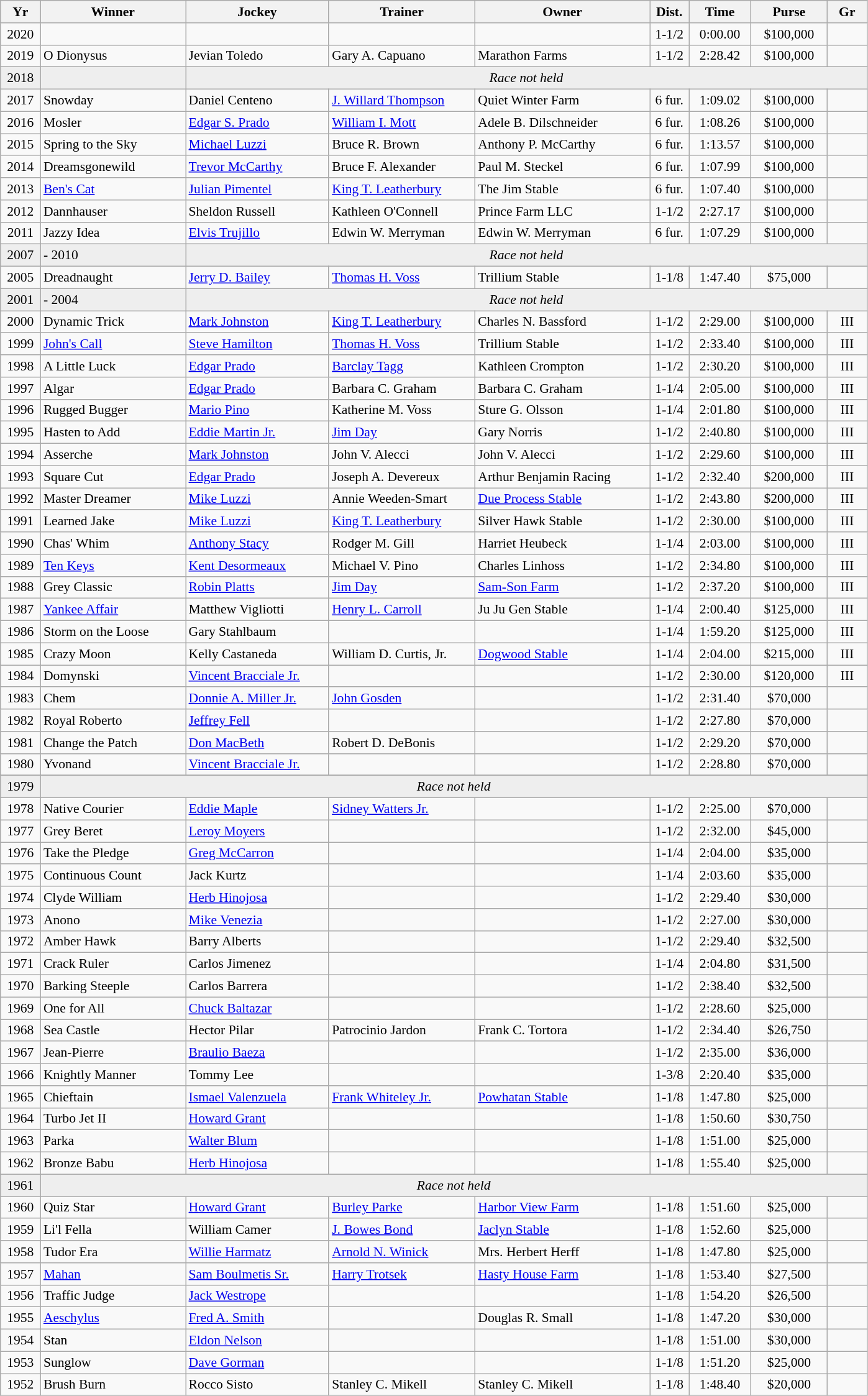<table class="wikitable sortable" style="font-size:90%">
<tr>
<th style="width:36px">Yr<br></th>
<th style="width:149px">Winner<br></th>
<th style="width:147px">Jockey<br></th>
<th style="width:150px">Trainer<br></th>
<th style="width:181px">Owner<br></th>
<th style="width:35px">Dist.<br></th>
<th style="width:60px">Time<br></th>
<th style="width:75px">Purse  <br></th>
<th style="width:36px">Gr</th>
</tr>
<tr>
<td align=center>2020</td>
<td></td>
<td></td>
<td></td>
<td></td>
<td align=center>1-1/2</td>
<td align=center>0:00.00</td>
<td align=center>$100,000</td>
<td></td>
</tr>
<tr>
<td align=center>2019</td>
<td>O Dionysus</td>
<td>Jevian Toledo</td>
<td>Gary A. Capuano</td>
<td>Marathon Farms</td>
<td align=center>1-1/2</td>
<td align=center>2:28.42</td>
<td align=center>$100,000</td>
<td></td>
</tr>
<tr bgcolor="#eeeeee">
<td align=center>2018</td>
<td></td>
<td align=center  colspan=8><em>Race not held</em></td>
</tr>
<tr>
<td align=center>2017</td>
<td>Snowday</td>
<td>Daniel Centeno</td>
<td><a href='#'>J. Willard Thompson</a></td>
<td>Quiet Winter Farm</td>
<td align=center>6 fur.</td>
<td align=center>1:09.02</td>
<td align=center>$100,000</td>
<td></td>
</tr>
<tr>
<td align=center>2016</td>
<td>Mosler</td>
<td><a href='#'>Edgar S. Prado</a></td>
<td><a href='#'>William I. Mott</a></td>
<td>Adele B. Dilschneider</td>
<td align=center>6 fur.</td>
<td align=center>1:08.26</td>
<td align=center>$100,000</td>
<td></td>
</tr>
<tr>
<td align=center>2015</td>
<td>Spring to the Sky</td>
<td><a href='#'>Michael Luzzi</a></td>
<td>Bruce R. Brown</td>
<td>Anthony P. McCarthy</td>
<td align=center>6 fur.</td>
<td align=center>1:13.57</td>
<td align=center>$100,000</td>
<td></td>
</tr>
<tr>
<td align=center>2014</td>
<td>Dreamsgonewild</td>
<td><a href='#'>Trevor McCarthy</a></td>
<td>Bruce F. Alexander</td>
<td>Paul M. Steckel</td>
<td align=center>6 fur.</td>
<td align=center>1:07.99</td>
<td align=center>$100,000</td>
<td></td>
</tr>
<tr>
<td align=center>2013</td>
<td><a href='#'>Ben's Cat</a></td>
<td><a href='#'>Julian Pimentel</a></td>
<td><a href='#'>King T. Leatherbury</a></td>
<td>The Jim Stable</td>
<td align=center>6 fur.</td>
<td align=center>1:07.40</td>
<td align=center>$100,000</td>
<td></td>
</tr>
<tr>
<td align=center>2012</td>
<td>Dannhauser</td>
<td>Sheldon Russell</td>
<td>Kathleen O'Connell</td>
<td>Prince Farm LLC</td>
<td align=center>1-1/2</td>
<td align=center>2:27.17</td>
<td align=center>$100,000</td>
<td></td>
</tr>
<tr>
<td align=center>2011</td>
<td>Jazzy Idea</td>
<td><a href='#'>Elvis Trujillo</a></td>
<td>Edwin W. Merryman</td>
<td>Edwin W. Merryman</td>
<td align=center>6 fur.</td>
<td align=center>1:07.29</td>
<td align=center>$100,000</td>
<td></td>
</tr>
<tr bgcolor="#eeeeee">
<td align=center>2007</td>
<td>- 2010</td>
<td align=center  colspan=8><em>Race not held</em></td>
</tr>
<tr>
<td align=center>2005</td>
<td>Dreadnaught</td>
<td><a href='#'>Jerry D. Bailey</a></td>
<td><a href='#'>Thomas H. Voss</a></td>
<td>Trillium Stable</td>
<td align=center>1-1/8</td>
<td align=center>1:47.40</td>
<td align=center>$75,000</td>
<td align=center></td>
</tr>
<tr bgcolor="#eeeeee">
<td align=center>2001</td>
<td>- 2004</td>
<td align=center  colspan=8><em>Race not held</em></td>
</tr>
<tr>
<td align=center>2000</td>
<td>Dynamic Trick</td>
<td><a href='#'>Mark Johnston</a></td>
<td><a href='#'>King T. Leatherbury</a></td>
<td>Charles N. Bassford</td>
<td align=center>1-1/2</td>
<td align=center>2:29.00</td>
<td align=center>$100,000</td>
<td align=center>III</td>
</tr>
<tr>
<td align=center>1999</td>
<td><a href='#'>John's Call</a></td>
<td><a href='#'>Steve Hamilton</a></td>
<td><a href='#'>Thomas H. Voss</a></td>
<td>Trillium Stable</td>
<td align=center>1-1/2</td>
<td align=center>2:33.40</td>
<td align=center>$100,000</td>
<td align=center>III</td>
</tr>
<tr>
<td align=center>1998</td>
<td>A Little Luck</td>
<td><a href='#'>Edgar Prado</a></td>
<td><a href='#'>Barclay Tagg</a></td>
<td>Kathleen Crompton</td>
<td align=center>1-1/2</td>
<td align=center>2:30.20</td>
<td align=center>$100,000</td>
<td align=center>III</td>
</tr>
<tr>
<td align=center>1997</td>
<td>Algar</td>
<td><a href='#'>Edgar Prado</a></td>
<td>Barbara C. Graham</td>
<td>Barbara C. Graham</td>
<td align=center>1-1/4</td>
<td align=center>2:05.00</td>
<td align=center>$100,000</td>
<td align=center>III</td>
</tr>
<tr>
<td align=center>1996</td>
<td>Rugged Bugger</td>
<td><a href='#'>Mario Pino</a></td>
<td>Katherine M. Voss</td>
<td>Sture G. Olsson</td>
<td align=center>1-1/4</td>
<td align=center>2:01.80</td>
<td align=center>$100,000</td>
<td align=center>III</td>
</tr>
<tr>
<td align=center>1995</td>
<td>Hasten to Add</td>
<td><a href='#'>Eddie Martin Jr.</a></td>
<td><a href='#'>Jim Day</a></td>
<td>Gary Norris</td>
<td align=center>1-1/2</td>
<td align=center>2:40.80</td>
<td align=center>$100,000</td>
<td align=center>III</td>
</tr>
<tr>
<td align=center>1994</td>
<td>Asserche</td>
<td><a href='#'>Mark Johnston</a></td>
<td>John V. Alecci</td>
<td>John V. Alecci</td>
<td align=center>1-1/2</td>
<td align=center>2:29.60</td>
<td align=center>$100,000</td>
<td align=center>III</td>
</tr>
<tr>
<td align=center>1993</td>
<td>Square Cut</td>
<td><a href='#'>Edgar Prado</a></td>
<td>Joseph A. Devereux</td>
<td>Arthur Benjamin Racing</td>
<td align=center>1-1/2</td>
<td align=center>2:32.40</td>
<td align=center>$200,000</td>
<td align=center>III</td>
</tr>
<tr>
<td align=center>1992</td>
<td>Master Dreamer</td>
<td><a href='#'>Mike Luzzi</a></td>
<td>Annie Weeden-Smart</td>
<td><a href='#'>Due Process Stable</a></td>
<td align=center>1-1/2</td>
<td align=center>2:43.80</td>
<td align=center>$200,000</td>
<td align=center>III</td>
</tr>
<tr>
<td align=center>1991</td>
<td>Learned Jake</td>
<td><a href='#'>Mike Luzzi</a></td>
<td><a href='#'>King T. Leatherbury</a></td>
<td>Silver Hawk Stable</td>
<td align=center>1-1/2</td>
<td align=center>2:30.00</td>
<td align=center>$100,000</td>
<td align=center>III</td>
</tr>
<tr>
<td align=center>1990</td>
<td>Chas' Whim</td>
<td><a href='#'>Anthony Stacy</a></td>
<td>Rodger M. Gill</td>
<td>Harriet Heubeck</td>
<td align=center>1-1/4</td>
<td align=center>2:03.00</td>
<td align=center>$100,000</td>
<td align=center>III</td>
</tr>
<tr>
<td align=center>1989</td>
<td><a href='#'>Ten Keys</a></td>
<td><a href='#'>Kent Desormeaux</a></td>
<td>Michael V. Pino</td>
<td>Charles Linhoss</td>
<td align=center>1-1/2</td>
<td align=center>2:34.80</td>
<td align=center>$100,000</td>
<td align=center>III</td>
</tr>
<tr>
<td align=center>1988</td>
<td>Grey Classic</td>
<td><a href='#'>Robin Platts</a></td>
<td><a href='#'>Jim Day</a></td>
<td><a href='#'>Sam-Son Farm</a></td>
<td align=center>1-1/2</td>
<td align=center>2:37.20</td>
<td align=center>$100,000</td>
<td align=center>III</td>
</tr>
<tr>
<td align=center>1987</td>
<td><a href='#'>Yankee Affair</a></td>
<td>Matthew Vigliotti</td>
<td><a href='#'>Henry L. Carroll</a></td>
<td>Ju Ju Gen Stable</td>
<td align=center>1-1/4</td>
<td align=center>2:00.40</td>
<td align=center>$125,000</td>
<td align=center>III</td>
</tr>
<tr>
<td align=center>1986</td>
<td>Storm on the Loose</td>
<td>Gary Stahlbaum</td>
<td></td>
<td></td>
<td align=center>1-1/4</td>
<td align=center>1:59.20</td>
<td align=center>$125,000</td>
<td align=center>III</td>
</tr>
<tr>
<td align=center>1985</td>
<td>Crazy Moon</td>
<td>Kelly Castaneda</td>
<td>William D. Curtis, Jr.</td>
<td><a href='#'>Dogwood Stable</a></td>
<td align=center>1-1/4</td>
<td align=center>2:04.00</td>
<td align=center>$215,000</td>
<td align=center>III</td>
</tr>
<tr>
<td align=center>1984</td>
<td>Domynski</td>
<td><a href='#'>Vincent Bracciale Jr.</a></td>
<td></td>
<td></td>
<td align=center>1-1/2</td>
<td align=center>2:30.00</td>
<td align=center>$120,000</td>
<td align=center>III</td>
</tr>
<tr>
<td align=center>1983</td>
<td>Chem</td>
<td><a href='#'>Donnie A. Miller Jr.</a></td>
<td><a href='#'>John Gosden</a></td>
<td></td>
<td align=center>1-1/2</td>
<td align=center>2:31.40</td>
<td align=center>$70,000</td>
<td align=center></td>
</tr>
<tr>
<td align=center>1982</td>
<td>Royal Roberto</td>
<td><a href='#'>Jeffrey Fell</a></td>
<td></td>
<td></td>
<td align=center>1-1/2</td>
<td align=center>2:27.80</td>
<td align=center>$70,000</td>
<td align=center></td>
</tr>
<tr>
<td align=center>1981</td>
<td>Change the Patch</td>
<td><a href='#'>Don MacBeth</a></td>
<td>Robert D. DeBonis</td>
<td></td>
<td align=center>1-1/2</td>
<td align=center>2:29.20</td>
<td align=center>$70,000</td>
<td align=center></td>
</tr>
<tr>
<td align=center>1980</td>
<td>Yvonand</td>
<td><a href='#'>Vincent Bracciale Jr.</a></td>
<td></td>
<td></td>
<td align=center>1-1/2</td>
<td align=center>2:28.80</td>
<td align=center>$70,000</td>
<td align=center></td>
</tr>
<tr bgcolor="#eeeeee">
</tr>
<tr bgcolor="#eeeeee">
<td align=center>1979</td>
<td align=center  colspan=8><em>Race not held</em></td>
</tr>
<tr>
<td align=center>1978</td>
<td>Native Courier</td>
<td><a href='#'>Eddie Maple</a></td>
<td><a href='#'>Sidney Watters Jr.</a></td>
<td></td>
<td align=center>1-1/2</td>
<td align=center>2:25.00</td>
<td align=center>$70,000</td>
<td align=center></td>
</tr>
<tr>
<td align=center>1977</td>
<td>Grey Beret</td>
<td><a href='#'>Leroy Moyers</a></td>
<td></td>
<td></td>
<td align=center>1-1/2</td>
<td align=center>2:32.00</td>
<td align=center>$45,000</td>
<td align=center></td>
</tr>
<tr>
<td align=center>1976</td>
<td>Take the Pledge</td>
<td><a href='#'>Greg McCarron</a></td>
<td></td>
<td></td>
<td align=center>1-1/4</td>
<td align=center>2:04.00</td>
<td align=center>$35,000</td>
<td align=center></td>
</tr>
<tr>
<td align=center>1975</td>
<td>Continuous Count</td>
<td>Jack Kurtz</td>
<td></td>
<td></td>
<td align=center>1-1/4</td>
<td align=center>2:03.60</td>
<td align=center>$35,000</td>
<td align=center></td>
</tr>
<tr>
<td align=center>1974</td>
<td>Clyde William</td>
<td><a href='#'>Herb Hinojosa</a></td>
<td></td>
<td></td>
<td align=center>1-1/2</td>
<td align=center>2:29.40</td>
<td align=center>$30,000</td>
<td align=center></td>
</tr>
<tr>
<td align=center>1973</td>
<td>Anono</td>
<td><a href='#'>Mike Venezia</a></td>
<td></td>
<td></td>
<td align=center>1-1/2</td>
<td align=center>2:27.00</td>
<td align=center>$30,000</td>
<td align=center></td>
</tr>
<tr>
<td align=center>1972</td>
<td>Amber Hawk</td>
<td>Barry Alberts</td>
<td></td>
<td></td>
<td align=center>1-1/2</td>
<td align=center>2:29.40</td>
<td align=center>$32,500</td>
<td align=center></td>
</tr>
<tr>
<td align=center>1971</td>
<td>Crack Ruler</td>
<td>Carlos Jimenez</td>
<td></td>
<td></td>
<td align=center>1-1/4</td>
<td align=center>2:04.80</td>
<td align=center>$31,500</td>
<td align=center></td>
</tr>
<tr>
<td align=center>1970</td>
<td>Barking Steeple</td>
<td>Carlos Barrera</td>
<td></td>
<td></td>
<td align=center>1-1/2</td>
<td align=center>2:38.40</td>
<td align=center>$32,500</td>
<td align=center></td>
</tr>
<tr>
<td align=center>1969</td>
<td>One for All</td>
<td><a href='#'>Chuck Baltazar</a></td>
<td></td>
<td></td>
<td align=center>1-1/2</td>
<td align=center>2:28.60</td>
<td align=center>$25,000</td>
<td align=center></td>
</tr>
<tr>
<td align=center>1968</td>
<td>Sea Castle</td>
<td>Hector Pilar</td>
<td>Patrocinio Jardon</td>
<td>Frank C. Tortora</td>
<td align=center>1-1/2</td>
<td align=center>2:34.40</td>
<td align=center>$26,750</td>
<td align=center></td>
</tr>
<tr>
<td align=center>1967</td>
<td>Jean-Pierre</td>
<td><a href='#'>Braulio Baeza</a></td>
<td></td>
<td></td>
<td align=center>1-1/2</td>
<td align=center>2:35.00</td>
<td align=center>$36,000</td>
<td align=center></td>
</tr>
<tr>
<td align=center>1966</td>
<td>Knightly Manner</td>
<td>Tommy Lee</td>
<td></td>
<td></td>
<td align=center>1-3/8</td>
<td align=center>2:20.40</td>
<td align=center>$35,000</td>
<td align=center></td>
</tr>
<tr>
<td align=center>1965</td>
<td>Chieftain</td>
<td><a href='#'>Ismael Valenzuela</a></td>
<td><a href='#'>Frank Whiteley Jr.</a></td>
<td><a href='#'>Powhatan Stable</a></td>
<td align=center>1-1/8</td>
<td align=center>1:47.80</td>
<td align=center>$25,000</td>
<td align=center></td>
</tr>
<tr>
<td align=center>1964</td>
<td>Turbo Jet II</td>
<td><a href='#'>Howard Grant</a></td>
<td></td>
<td></td>
<td align=center>1-1/8</td>
<td align=center>1:50.60</td>
<td align=center>$30,750</td>
<td align=center></td>
</tr>
<tr>
<td align=center>1963</td>
<td>Parka</td>
<td><a href='#'>Walter Blum</a></td>
<td></td>
<td></td>
<td align=center>1-1/8</td>
<td align=center>1:51.00</td>
<td align=center>$25,000</td>
<td align=center></td>
</tr>
<tr>
<td align=center>1962</td>
<td>Bronze Babu</td>
<td><a href='#'>Herb Hinojosa</a></td>
<td></td>
<td></td>
<td align=center>1-1/8</td>
<td align=center>1:55.40</td>
<td align=center>$25,000</td>
<td align=center></td>
</tr>
<tr bgcolor="#eeeeee">
<td align=center>1961</td>
<td align=center  colspan=8><em>Race not held</em></td>
</tr>
<tr>
<td align=center>1960</td>
<td>Quiz Star</td>
<td><a href='#'>Howard Grant</a></td>
<td><a href='#'>Burley Parke</a></td>
<td><a href='#'>Harbor View Farm</a></td>
<td align=center>1-1/8</td>
<td align=center>1:51.60</td>
<td align=center>$25,000</td>
<td align=center></td>
</tr>
<tr>
<td align=center>1959</td>
<td>Li'l Fella</td>
<td>William Camer</td>
<td><a href='#'>J. Bowes Bond</a></td>
<td><a href='#'>Jaclyn Stable</a></td>
<td align=center>1-1/8</td>
<td align=center>1:52.60</td>
<td align=center>$25,000</td>
<td align=center></td>
</tr>
<tr>
<td align=center>1958</td>
<td>Tudor Era</td>
<td><a href='#'>Willie Harmatz</a></td>
<td><a href='#'>Arnold N. Winick</a></td>
<td>Mrs. Herbert Herff</td>
<td align=center>1-1/8</td>
<td align=center>1:47.80</td>
<td align=center>$25,000</td>
<td align=center></td>
</tr>
<tr>
<td align=center>1957</td>
<td><a href='#'>Mahan</a></td>
<td><a href='#'>Sam Boulmetis Sr.</a></td>
<td><a href='#'>Harry Trotsek</a></td>
<td><a href='#'>Hasty House Farm</a></td>
<td align=center>1-1/8</td>
<td align=center>1:53.40</td>
<td align=center>$27,500</td>
<td align=center></td>
</tr>
<tr>
<td align=center>1956</td>
<td>Traffic Judge</td>
<td><a href='#'>Jack Westrope</a></td>
<td></td>
<td></td>
<td align=center>1-1/8</td>
<td align=center>1:54.20</td>
<td align=center>$26,500</td>
<td align=center></td>
</tr>
<tr>
<td align=center>1955</td>
<td><a href='#'>Aeschylus</a></td>
<td><a href='#'>Fred A. Smith</a></td>
<td></td>
<td>Douglas R. Small</td>
<td align=center>1-1/8</td>
<td align=center>1:47.20</td>
<td align=center>$30,000</td>
<td align=center></td>
</tr>
<tr>
<td align=center>1954</td>
<td>Stan</td>
<td><a href='#'>Eldon Nelson</a></td>
<td></td>
<td></td>
<td align=center>1-1/8</td>
<td align=center>1:51.00</td>
<td align=center>$30,000</td>
<td align=center></td>
</tr>
<tr>
<td align=center>1953</td>
<td>Sunglow</td>
<td><a href='#'>Dave Gorman</a></td>
<td></td>
<td></td>
<td align=center>1-1/8</td>
<td align=center>1:51.20</td>
<td align=center>$25,000</td>
<td align=center></td>
</tr>
<tr>
<td align=center>1952</td>
<td>Brush Burn</td>
<td>Rocco Sisto</td>
<td>Stanley C. Mikell</td>
<td>Stanley C. Mikell</td>
<td align=center>1-1/8</td>
<td align=center>1:48.40</td>
<td align=center>$20,000</td>
<td align=center></td>
</tr>
</table>
